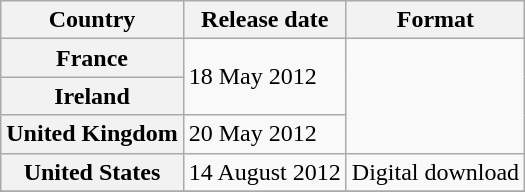<table class="wikitable plainrowheaders">
<tr>
<th scope="col">Country</th>
<th scope="col">Release date</th>
<th scope="col">Format</th>
</tr>
<tr>
<th scope="row">France</th>
<td rowspan="2">18 May 2012</td>
<td rowspan="3"></td>
</tr>
<tr>
<th scope="row">Ireland</th>
</tr>
<tr>
<th scope="row">United Kingdom</th>
<td>20 May 2012</td>
</tr>
<tr>
<th scope="row">United States</th>
<td>14 August 2012</td>
<td>Digital download</td>
</tr>
<tr>
</tr>
</table>
